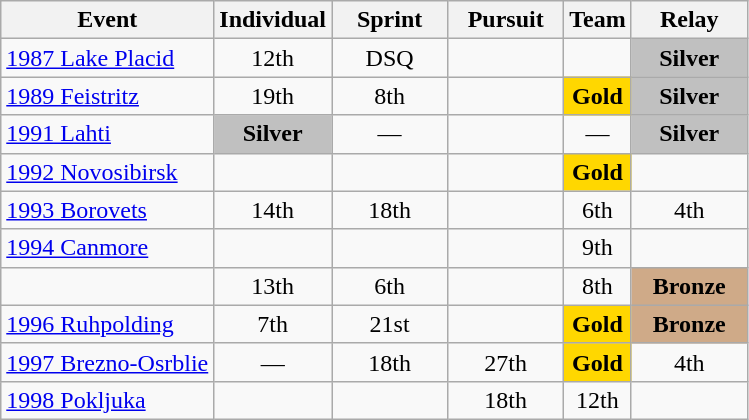<table class="wikitable" style="text-align: center;">
<tr ">
<th>Event</th>
<th style="width:70px;">Individual</th>
<th style="width:70px;">Sprint</th>
<th style="width:70px;">Pursuit</th>
<th>Team</th>
<th style="width:70px;">Relay</th>
</tr>
<tr>
<td align=left> <a href='#'>1987 Lake Placid</a></td>
<td>12th</td>
<td>DSQ</td>
<td></td>
<td></td>
<td style="background:silver;"><strong>Silver</strong></td>
</tr>
<tr>
<td align=left> <a href='#'>1989 Feistritz</a></td>
<td>19th</td>
<td>8th</td>
<td></td>
<td style="background:gold;"><strong>Gold</strong></td>
<td style="background:silver;"><strong>Silver</strong></td>
</tr>
<tr>
<td align=left> <a href='#'>1991 Lahti</a></td>
<td style="background:silver;"><strong>Silver</strong></td>
<td>—</td>
<td></td>
<td>—</td>
<td style="background:silver;"><strong>Silver</strong></td>
</tr>
<tr>
<td align=left> <a href='#'>1992 Novosibirsk</a></td>
<td></td>
<td></td>
<td></td>
<td style="background:gold;"><strong>Gold</strong></td>
<td></td>
</tr>
<tr>
<td align=left> <a href='#'>1993 Borovets</a></td>
<td>14th</td>
<td>18th</td>
<td></td>
<td>6th</td>
<td>4th</td>
</tr>
<tr>
<td align=left> <a href='#'>1994 Canmore</a></td>
<td></td>
<td></td>
<td></td>
<td>9th</td>
<td></td>
</tr>
<tr>
<td align=left></td>
<td>13th</td>
<td>6th</td>
<td></td>
<td>8th</td>
<td style="background:#cfaa88;"><strong>Bronze</strong></td>
</tr>
<tr>
<td align=left> <a href='#'>1996 Ruhpolding</a></td>
<td>7th</td>
<td>21st</td>
<td></td>
<td style="background:gold;"><strong>Gold</strong></td>
<td style="background:#cfaa88;"><strong>Bronze</strong></td>
</tr>
<tr>
<td align=left> <a href='#'>1997 Brezno-Osrblie</a></td>
<td>—</td>
<td>18th</td>
<td>27th</td>
<td style="background:gold;"><strong>Gold</strong></td>
<td>4th</td>
</tr>
<tr>
<td align=left> <a href='#'>1998 Pokljuka</a></td>
<td></td>
<td></td>
<td>18th</td>
<td>12th</td>
<td></td>
</tr>
</table>
